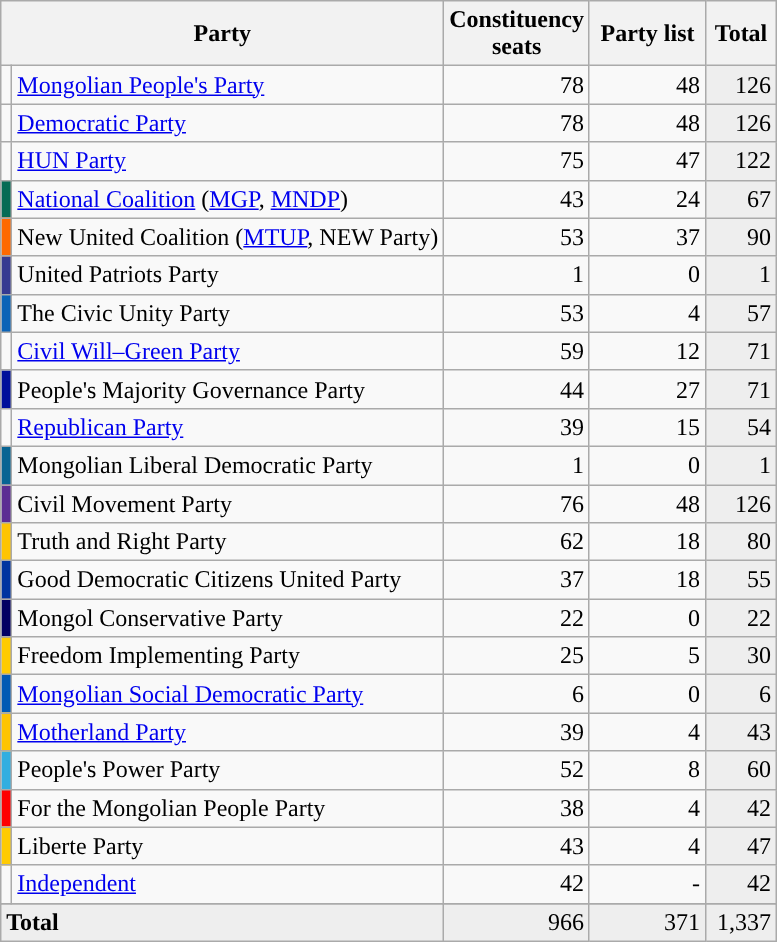<table class="wikitable sortable" style="text-align: right">
<tr>
<th colspan=2 align="center" width="270">Party</th>
<th align="center" width="70">Constituency seats</th>
<th align="center" width="70">Party list</th>
<th align="center" width="40">Total</th>
</tr>
<tr>
<td></td>
<td align="left"><a href='#'>Mongolian People's Party</a></td>
<td>78</td>
<td>48</td>
<td bgcolor="#eeeeee">126</td>
</tr>
<tr>
<td></td>
<td align=left><a href='#'>Democratic Party</a></td>
<td>78</td>
<td>48</td>
<td bgcolor="#eeeeee">126</td>
</tr>
<tr>
<td></td>
<td align=left><a href='#'>HUN Party</a></td>
<td>75</td>
<td>47</td>
<td bgcolor="#eeeeee">122</td>
</tr>
<tr>
<td bgcolor="#066B55"></td>
<td align="left"><a href='#'>National Coalition</a> (<a href='#'>MGP</a>, <a href='#'>MNDP</a>)</td>
<td>43</td>
<td>24</td>
<td bgcolor="#eeeeee">67</td>
</tr>
<tr>
<td bgcolor="#fe6901"></td>
<td align="left">New United Coalition (<a href='#'>MTUP</a>, NEW Party)</td>
<td>53</td>
<td>37</td>
<td bgcolor="#eeeeee">90</td>
</tr>
<tr>
<td bgcolor="363A91"></td>
<td align=left>United Patriots Party</td>
<td>1</td>
<td>0</td>
<td bgcolor="#eeeeee">1</td>
</tr>
<tr>
<td bgcolor="0b63b7"></td>
<td align="left">The Civic Unity Party</td>
<td>53</td>
<td>4</td>
<td bgcolor="#eeeeee">57</td>
</tr>
<tr>
<td></td>
<td align="left"><a href='#'>Civil Will–Green Party</a></td>
<td>59</td>
<td>12</td>
<td bgcolor="#eeeeee">71</td>
</tr>
<tr>
<td bgcolor="01109b"></td>
<td align="left">People's Majority Governance Party</td>
<td>44</td>
<td>27</td>
<td bgcolor="#eeeeee">71</td>
</tr>
<tr>
<td></td>
<td align=left><a href='#'>Republican Party</a></td>
<td>39</td>
<td>15</td>
<td bgcolor="#eeeeee">54</td>
</tr>
<tr>
<td bgcolor="#086493"></td>
<td align="left">Mongolian Liberal Democratic Party</td>
<td>1</td>
<td>0</td>
<td bgcolor="#eeeeee">1</td>
</tr>
<tr>
<td bgcolor="#5c2e93"></td>
<td align="left">Civil Movement Party</td>
<td>76</td>
<td>48</td>
<td bgcolor="#eeeeee">126</td>
</tr>
<tr>
<td bgcolor="#fec402"></td>
<td align="left">Truth and Right Party</td>
<td>62</td>
<td>18</td>
<td bgcolor="#eeeeee">80</td>
</tr>
<tr>
<td bgcolor="#0033a0"></td>
<td align="left">Good Democratic Citizens United Party</td>
<td>37</td>
<td>18</td>
<td bgcolor="#eeeeee">55</td>
</tr>
<tr>
<td bgcolor="#030162"></td>
<td align="left">Mongol Conservative Party</td>
<td>22</td>
<td>0</td>
<td bgcolor="#eeeeee">22</td>
</tr>
<tr>
<td bgcolor="#FFCB01"></td>
<td align="left">Freedom Implementing Party</td>
<td>25</td>
<td>5</td>
<td bgcolor="#eeeeee">30</td>
</tr>
<tr>
<td bgcolor="#025ab4"></td>
<td align="left"><a href='#'>Mongolian Social Democratic Party</a></td>
<td>6</td>
<td>0</td>
<td bgcolor="#eeeeee">6</td>
</tr>
<tr>
<td bgcolor="#fec402"></td>
<td align="left"><a href='#'>Motherland Party</a></td>
<td>39</td>
<td>4</td>
<td bgcolor="#eeeeee">43</td>
</tr>
<tr>
<td bgcolor="#32aee0"></td>
<td align="left">People's Power Party</td>
<td>52</td>
<td>8</td>
<td bgcolor="#eeeeee">60</td>
</tr>
<tr>
<td bgcolor="#fe0001"></td>
<td align="left">For the Mongolian People Party</td>
<td>38</td>
<td>4</td>
<td bgcolor="#eeeeee">42</td>
</tr>
<tr>
<td bgcolor="#ffcb02"></td>
<td align="left">Liberte Party</td>
<td>43</td>
<td>4</td>
<td bgcolor="#eeeeee">47</td>
</tr>
<tr>
<td></td>
<td align="left"><a href='#'>Independent</a></td>
<td>42</td>
<td>-</td>
<td bgcolor="#eeeeee">42</td>
</tr>
<tr>
</tr>
<tr bgcolor="#EEEEEE"">
<td colspan=2 align="left"><strong>Total</strong></td>
<td>966</td>
<td>371</td>
<td>1,337</td>
</tr>
</table>
